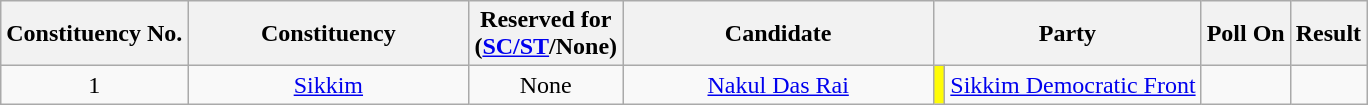<table class="wikitable sortable" style="text-align:center">
<tr>
<th>Constituency No.</th>
<th style="width:180px;">Constituency</th>
<th>Reserved for<br>(<a href='#'>SC/ST</a>/None)</th>
<th style="width:200px;">Candidate</th>
<th colspan="2">Party</th>
<th>Poll On</th>
<th>Result</th>
</tr>
<tr>
<td style="text-align:center;">1</td>
<td><a href='#'>Sikkim</a></td>
<td>None</td>
<td><a href='#'>Nakul Das Rai</a></td>
<td bgcolor=#FFFC06></td>
<td><a href='#'>Sikkim Democratic Front</a></td>
<td></td>
<td></td>
</tr>
</table>
